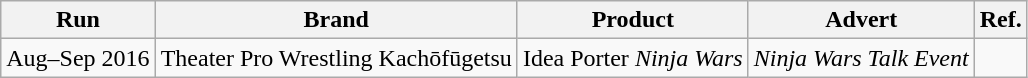<table class="wikitable">
<tr>
<th>Run</th>
<th>Brand</th>
<th>Product</th>
<th>Advert</th>
<th>Ref.</th>
</tr>
<tr>
<td>Aug–Sep 2016</td>
<td>Theater Pro Wrestling Kachōfūgetsu</td>
<td>Idea Porter <em>Ninja Wars</em></td>
<td><em>Ninja Wars Talk Event</em></td>
<td></td>
</tr>
</table>
